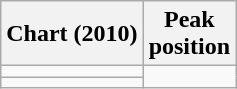<table class="wikitable sortable">
<tr>
<th align="left">Chart (2010)</th>
<th align="center">Peak<br>position</th>
</tr>
<tr>
<td></td>
</tr>
<tr>
<td></td>
</tr>
</table>
